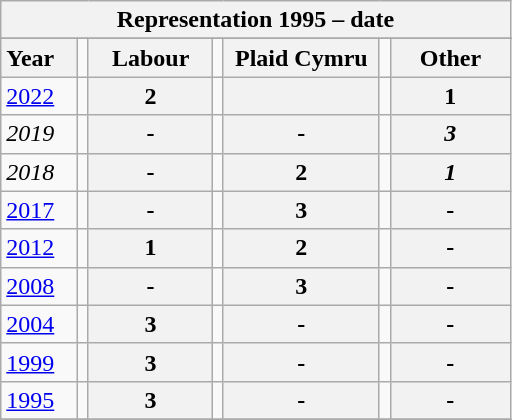<table class="wikitable">
<tr>
<th colspan="7" align="center" valign="top">Representation 1995 – date </th>
</tr>
<tr>
</tr>
<tr>
<th valign="top">Year   </th>
<td></td>
<th align="center" valign="top">   Labour   </th>
<td></td>
<th align="center" valign="top"> Plaid Cymru </th>
<td></td>
<th align="center" valign="top">    Other    </th>
</tr>
<tr>
<td><a href='#'>2022</a></td>
<td></td>
<th align="center" valign="top"><strong>2</strong></th>
<td></td>
<th align="center" valign="top"></th>
<td></td>
<th align="center" valign="top"><strong>1</strong></th>
</tr>
<tr>
<td><em>2019</em></td>
<td></td>
<th align="center" valign="top"><strong>-</strong></th>
<td></td>
<th align="center" valign="top"><strong>-</strong></th>
<td></td>
<th align="center" valign="top"><strong><em>3</em></strong></th>
</tr>
<tr>
<td><em>2018</em></td>
<td></td>
<th align="center" valign="top"><strong>-</strong></th>
<td></td>
<th align="center" valign="top"><strong>2</strong></th>
<td></td>
<th align="center" valign="top"><strong><em>1</em></strong></th>
</tr>
<tr>
<td><a href='#'>2017</a></td>
<td></td>
<th align="center" valign="top"><strong>-</strong></th>
<td></td>
<th align="center" valign="top"><strong>3</strong></th>
<td></td>
<th align="center" valign="top"><strong>-</strong></th>
</tr>
<tr>
<td><a href='#'>2012</a></td>
<td></td>
<th align="center" valign="top"><strong>1</strong></th>
<td></td>
<th align="center" valign="top"><strong>2</strong></th>
<td></td>
<th align="center" valign="top"><strong>-</strong></th>
</tr>
<tr>
<td><a href='#'>2008</a></td>
<td></td>
<th align="center" valign="top"><strong>-</strong></th>
<td></td>
<th align="center" valign="top"><strong>3</strong></th>
<td></td>
<th align="center" valign="top"><strong>-</strong></th>
</tr>
<tr>
<td><a href='#'>2004</a></td>
<td></td>
<th align="center" valign="top"><strong>3</strong></th>
<td></td>
<th align="center" valign="top"><strong>-</strong></th>
<td></td>
<th align="center" valign="top"><strong>-</strong></th>
</tr>
<tr>
<td><a href='#'>1999</a></td>
<td></td>
<th align="center" valign="top"><strong>3</strong></th>
<td></td>
<th align="center" valign="top"><strong>-</strong></th>
<td></td>
<th align="center" valign="top"><strong>-</strong></th>
</tr>
<tr>
<td><a href='#'>1995</a></td>
<td></td>
<th align="center" valign="top"><strong>3</strong></th>
<td></td>
<th align="center" valign="top"><strong>-</strong></th>
<td></td>
<th align="center" valign="top"><strong>-</strong></th>
</tr>
<tr>
</tr>
</table>
